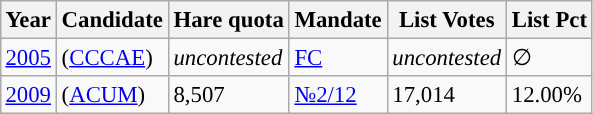<table class="wikitable" style="margin:0.5em ; font-size:95%">
<tr>
<th>Year</th>
<th>Candidate</th>
<th>Hare quota</th>
<th>Mandate</th>
<th>List Votes</th>
<th>List Pct</th>
</tr>
<tr>
<td><a href='#'>2005</a></td>
<td> (<a href='#'>CCCAE</a>)</td>
<td><em>uncontested</em></td>
<td><a href='#'>FC</a></td>
<td><em>uncontested</em></td>
<td>∅</td>
</tr>
<tr>
<td><a href='#'>2009</a></td>
<td> (<a href='#'>ACUM</a>)</td>
<td>8,507</td>
<td><a href='#'>№2/12</a></td>
<td>17,014</td>
<td>12.00%</td>
</tr>
</table>
